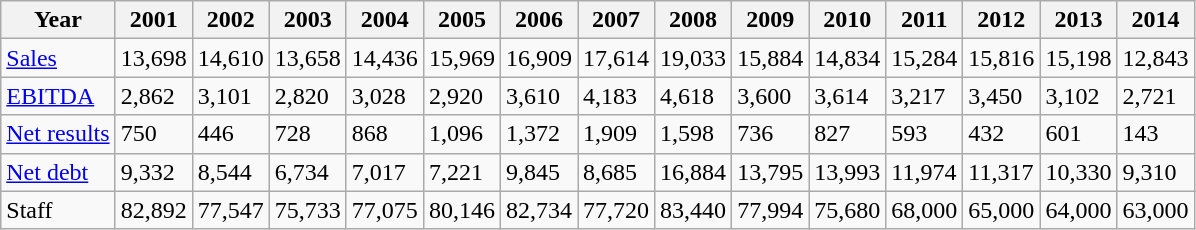<table class="wikitable" border="3">
<tr>
<th>Year</th>
<th>2001</th>
<th>2002</th>
<th>2003</th>
<th>2004</th>
<th>2005</th>
<th>2006</th>
<th>2007</th>
<th>2008</th>
<th>2009</th>
<th>2010</th>
<th>2011</th>
<th>2012</th>
<th>2013</th>
<th>2014</th>
</tr>
<tr ---->
<td><a href='#'>Sales</a></td>
<td>13,698</td>
<td>14,610</td>
<td>13,658</td>
<td>14,436</td>
<td>15,969</td>
<td>16,909</td>
<td>17,614</td>
<td>19,033</td>
<td>15,884</td>
<td>14,834</td>
<td>15,284</td>
<td>15,816</td>
<td>15,198</td>
<td>12,843</td>
</tr>
<tr ---->
<td><a href='#'>EBITDA</a></td>
<td>2,862</td>
<td>3,101</td>
<td>2,820</td>
<td>3,028</td>
<td>2,920</td>
<td>3,610</td>
<td>4,183</td>
<td>4,618</td>
<td>3,600</td>
<td>3,614</td>
<td>3,217</td>
<td>3,450</td>
<td>3,102</td>
<td>2,721</td>
</tr>
<tr ---->
<td><a href='#'>Net results</a></td>
<td>750</td>
<td>446</td>
<td>728</td>
<td>868</td>
<td>1,096</td>
<td>1,372</td>
<td>1,909</td>
<td>1,598</td>
<td>736</td>
<td>827</td>
<td>593</td>
<td>432</td>
<td>601</td>
<td>143</td>
</tr>
<tr ---->
<td><a href='#'>Net debt</a></td>
<td>9,332</td>
<td>8,544</td>
<td>6,734</td>
<td>7,017</td>
<td>7,221</td>
<td>9,845</td>
<td>8,685</td>
<td>16,884</td>
<td>13,795</td>
<td>13,993</td>
<td>11,974</td>
<td>11,317</td>
<td>10,330</td>
<td>9,310</td>
</tr>
<tr ---->
<td>Staff</td>
<td>82,892</td>
<td>77,547</td>
<td>75,733</td>
<td>77,075</td>
<td>80,146</td>
<td>82,734</td>
<td>77,720</td>
<td>83,440</td>
<td>77,994</td>
<td>75,680</td>
<td>68,000</td>
<td>65,000</td>
<td>64,000</td>
<td>63,000</td>
</tr>
</table>
